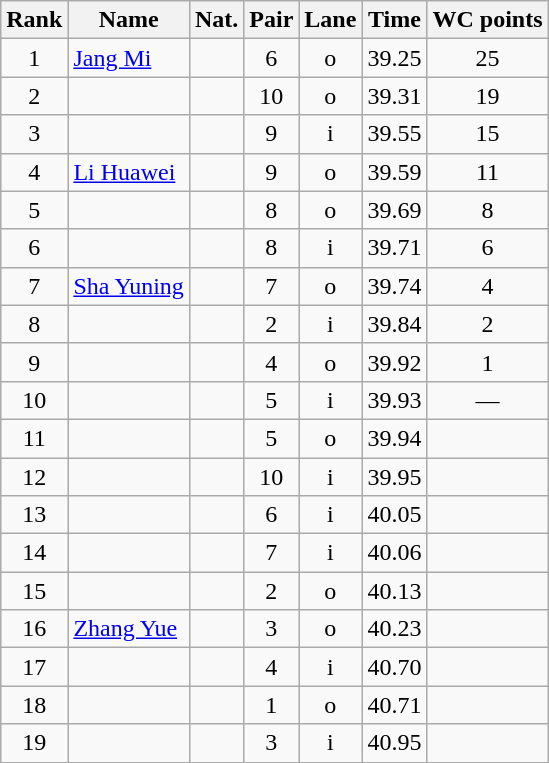<table class="wikitable sortable" style="text-align:center">
<tr>
<th>Rank</th>
<th>Name</th>
<th>Nat.</th>
<th>Pair</th>
<th>Lane</th>
<th>Time</th>
<th>WC points</th>
</tr>
<tr>
<td>1</td>
<td align=left><a href='#'>Jang Mi</a></td>
<td></td>
<td>6</td>
<td>o</td>
<td>39.25</td>
<td>25</td>
</tr>
<tr>
<td>2</td>
<td align=left></td>
<td></td>
<td>10</td>
<td>o</td>
<td>39.31</td>
<td>19</td>
</tr>
<tr>
<td>3</td>
<td align=left></td>
<td></td>
<td>9</td>
<td>i</td>
<td>39.55</td>
<td>15</td>
</tr>
<tr>
<td>4</td>
<td align=left><a href='#'>Li Huawei</a></td>
<td></td>
<td>9</td>
<td>o</td>
<td>39.59</td>
<td>11</td>
</tr>
<tr>
<td>5</td>
<td align=left></td>
<td></td>
<td>8</td>
<td>o</td>
<td>39.69</td>
<td>8</td>
</tr>
<tr>
<td>6</td>
<td align=left></td>
<td></td>
<td>8</td>
<td>i</td>
<td>39.71</td>
<td>6</td>
</tr>
<tr>
<td>7</td>
<td align=left><a href='#'>Sha Yuning</a></td>
<td></td>
<td>7</td>
<td>o</td>
<td>39.74</td>
<td>4</td>
</tr>
<tr>
<td>8</td>
<td align=left></td>
<td></td>
<td>2</td>
<td>i</td>
<td>39.84</td>
<td>2</td>
</tr>
<tr>
<td>9</td>
<td align=left></td>
<td></td>
<td>4</td>
<td>o</td>
<td>39.92</td>
<td>1</td>
</tr>
<tr>
<td>10</td>
<td align=left></td>
<td></td>
<td>5</td>
<td>i</td>
<td>39.93</td>
<td>—</td>
</tr>
<tr>
<td>11</td>
<td align=left></td>
<td></td>
<td>5</td>
<td>o</td>
<td>39.94</td>
<td></td>
</tr>
<tr>
<td>12</td>
<td align=left></td>
<td></td>
<td>10</td>
<td>i</td>
<td>39.95</td>
<td></td>
</tr>
<tr>
<td>13</td>
<td align=left></td>
<td></td>
<td>6</td>
<td>i</td>
<td>40.05</td>
<td></td>
</tr>
<tr>
<td>14</td>
<td align=left></td>
<td></td>
<td>7</td>
<td>i</td>
<td>40.06</td>
<td></td>
</tr>
<tr>
<td>15</td>
<td align=left></td>
<td></td>
<td>2</td>
<td>o</td>
<td>40.13</td>
<td></td>
</tr>
<tr>
<td>16</td>
<td align=left><a href='#'>Zhang Yue</a></td>
<td></td>
<td>3</td>
<td>o</td>
<td>40.23</td>
<td></td>
</tr>
<tr>
<td>17</td>
<td align=left></td>
<td></td>
<td>4</td>
<td>i</td>
<td>40.70</td>
<td></td>
</tr>
<tr>
<td>18</td>
<td align=left></td>
<td></td>
<td>1</td>
<td>o</td>
<td>40.71</td>
<td></td>
</tr>
<tr>
<td>19</td>
<td align=left></td>
<td></td>
<td>3</td>
<td>i</td>
<td>40.95</td>
<td></td>
</tr>
</table>
